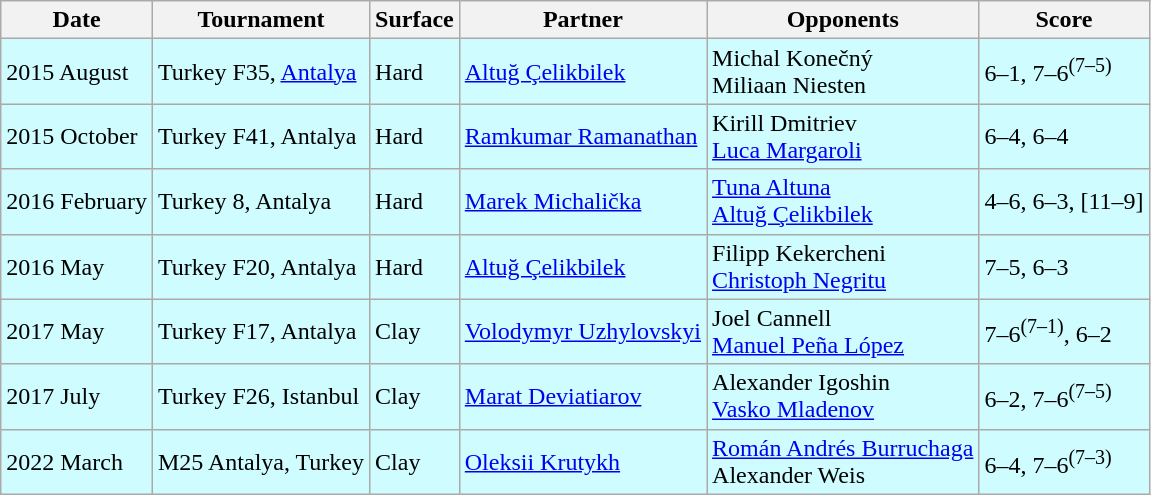<table class="sortable wikitable">
<tr>
<th>Date</th>
<th>Tournament</th>
<th>Surface</th>
<th>Partner</th>
<th>Opponents</th>
<th>Score</th>
</tr>
<tr bgcolor=CFFCFF>
<td>2015 August</td>
<td>Turkey F35, <a href='#'>Antalya</a></td>
<td>Hard</td>
<td> <a href='#'>Altuğ Çelikbilek</a></td>
<td> Michal Konečný<br> Miliaan Niesten</td>
<td>6–1, 7–6<sup>(7–5)</sup></td>
</tr>
<tr bgcolor=CFFCFF>
<td>2015 October</td>
<td>Turkey F41, Antalya</td>
<td>Hard</td>
<td> <a href='#'>Ramkumar Ramanathan</a></td>
<td> Kirill Dmitriev<br> <a href='#'>Luca Margaroli</a></td>
<td>6–4, 6–4</td>
</tr>
<tr bgcolor=CFFCFF>
<td>2016 February</td>
<td>Turkey 8, Antalya</td>
<td>Hard</td>
<td> <a href='#'>Marek Michalička</a></td>
<td> <a href='#'>Tuna Altuna</a><br> <a href='#'>Altuğ Çelikbilek</a></td>
<td>4–6, 6–3, [11–9]</td>
</tr>
<tr bgcolor=CFFCFF>
<td>2016 May</td>
<td>Turkey F20, Antalya</td>
<td>Hard</td>
<td> <a href='#'>Altuğ Çelikbilek</a></td>
<td> Filipp Kekercheni<br> <a href='#'>Christoph Negritu</a></td>
<td>7–5, 6–3</td>
</tr>
<tr bgcolor=CFFCFF>
<td>2017 May</td>
<td>Turkey F17, Antalya</td>
<td>Clay</td>
<td> <a href='#'>Volodymyr Uzhylovskyi</a></td>
<td> Joel Cannell<br> <a href='#'>Manuel Peña López</a></td>
<td>7–6<sup>(7–1)</sup>, 6–2</td>
</tr>
<tr bgcolor=CFFCFF>
<td>2017 July</td>
<td>Turkey F26, Istanbul</td>
<td>Clay</td>
<td> <a href='#'>Marat Deviatiarov</a></td>
<td> Alexander Igoshin<br> <a href='#'>Vasko Mladenov</a></td>
<td>6–2, 7–6<sup>(7–5)</sup></td>
</tr>
<tr bgcolor=CFFCFF>
<td>2022 March</td>
<td>M25 Antalya, Turkey</td>
<td>Clay</td>
<td> <a href='#'>Oleksii Krutykh</a></td>
<td> <a href='#'>Román Andrés Burruchaga</a><br> Alexander Weis</td>
<td>6–4, 7–6<sup>(7–3)</sup></td>
</tr>
</table>
